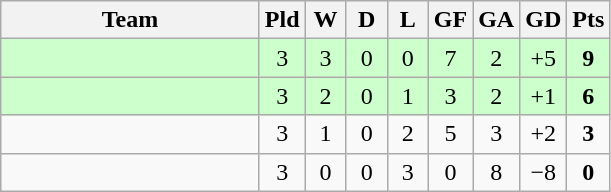<table class="wikitable" style="text-align: center;">
<tr>
<th width="165">Team</th>
<th width="20">Pld</th>
<th width="20">W</th>
<th width="20">D</th>
<th width="20">L</th>
<th width="20">GF</th>
<th width="20">GA</th>
<th width="20">GD</th>
<th width="20">Pts</th>
</tr>
<tr bgcolor="#ccffcc">
<td align="left"></td>
<td>3</td>
<td>3</td>
<td>0</td>
<td>0</td>
<td>7</td>
<td>2</td>
<td>+5</td>
<td><strong>9</strong></td>
</tr>
<tr bgcolor="#ccffcc">
<td align="left"></td>
<td>3</td>
<td>2</td>
<td>0</td>
<td>1</td>
<td>3</td>
<td>2</td>
<td>+1</td>
<td><strong>6</strong></td>
</tr>
<tr>
<td align="left"></td>
<td>3</td>
<td>1</td>
<td>0</td>
<td 2>2</td>
<td>5</td>
<td>3</td>
<td>+2</td>
<td><strong>3</strong></td>
</tr>
<tr>
<td align="left"></td>
<td>3</td>
<td>0</td>
<td>0</td>
<td>3</td>
<td>0</td>
<td>8</td>
<td>−8</td>
<td><strong>0</strong></td>
</tr>
</table>
